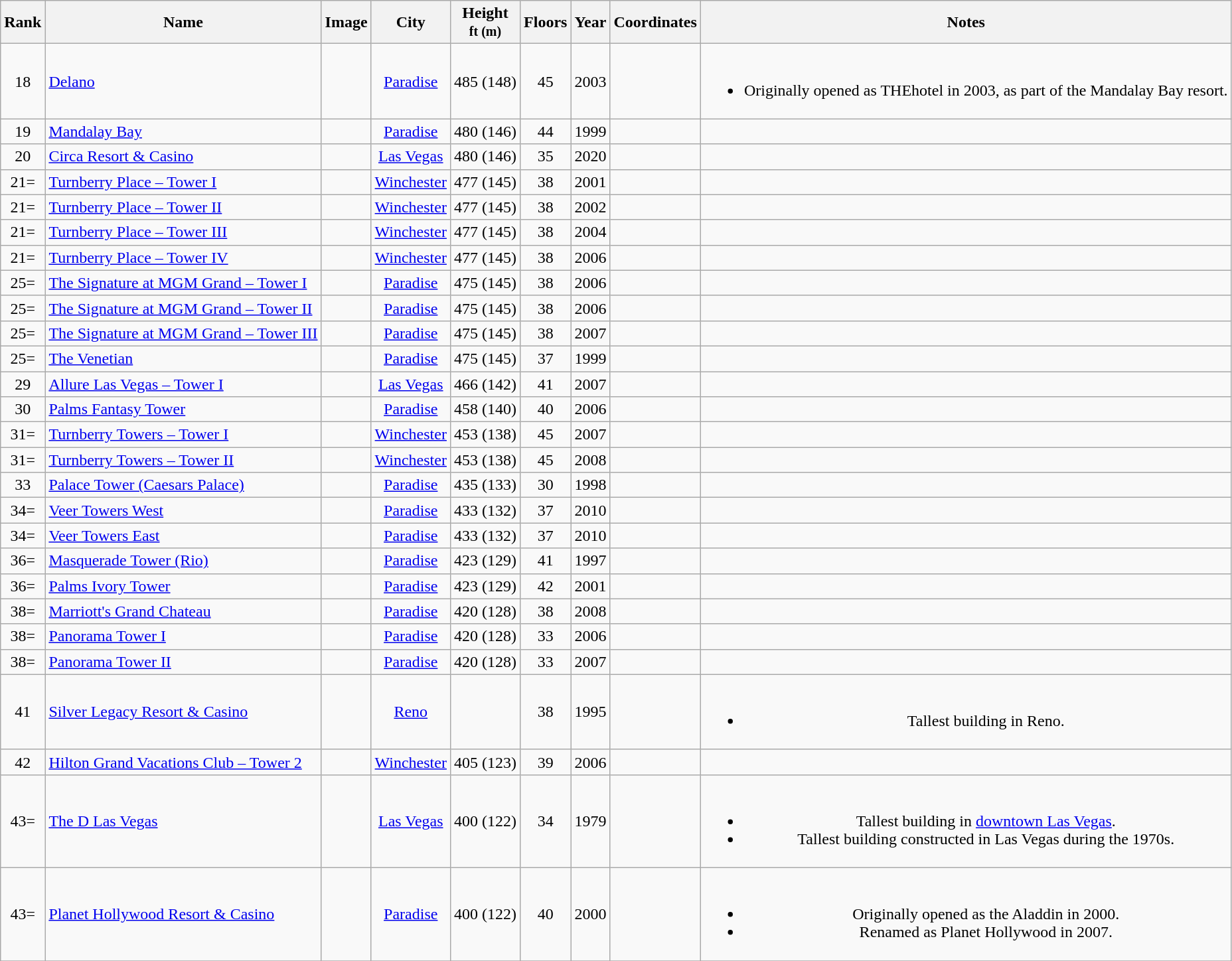<table class="wikitable sortable">
<tr>
<th>Rank</th>
<th>Name</th>
<th class="unsortable">Image</th>
<th>City</th>
<th>Height<br><small>ft (m)</small></th>
<th>Floors</th>
<th>Year</th>
<th>Coordinates</th>
<th class="unsortable">Notes</th>
</tr>
<tr>
<td align="center">18</td>
<td><a href='#'>Delano</a></td>
<td></td>
<td align="center"><a href='#'>Paradise</a></td>
<td align="center">485 (148)</td>
<td align="center">45</td>
<td align="center">2003</td>
<td align="center"></td>
<td align="center"><br><ul><li>Originally opened as THEhotel in 2003, as part of the Mandalay Bay resort.</li></ul></td>
</tr>
<tr>
<td align="center">19</td>
<td><a href='#'>Mandalay Bay</a></td>
<td></td>
<td align="center"><a href='#'>Paradise</a></td>
<td align="center">480 (146)</td>
<td align="center">44</td>
<td align="center">1999</td>
<td align="center"></td>
<td align="center"></td>
</tr>
<tr>
<td align="center">20</td>
<td><a href='#'>Circa Resort & Casino</a></td>
<td></td>
<td align="center"><a href='#'>Las Vegas</a></td>
<td align="center">480 (146)</td>
<td align="center">35</td>
<td align="center">2020</td>
<td align="center"></td>
<td align="center"></td>
</tr>
<tr>
<td align="center">21=</td>
<td><a href='#'>Turnberry Place – Tower I</a></td>
<td></td>
<td align="center"><a href='#'>Winchester</a></td>
<td align="center">477 (145)</td>
<td align="center">38</td>
<td align="center">2001</td>
<td align="center"></td>
<td align="center"></td>
</tr>
<tr>
<td align="center">21=</td>
<td><a href='#'>Turnberry Place – Tower II</a></td>
<td></td>
<td align="center"><a href='#'>Winchester</a></td>
<td align="center">477 (145)</td>
<td align="center">38</td>
<td align="center">2002</td>
<td align="center"></td>
<td align="center"></td>
</tr>
<tr>
<td align="center">21=</td>
<td><a href='#'>Turnberry Place – Tower III</a></td>
<td></td>
<td align="center"><a href='#'>Winchester</a></td>
<td align="center">477 (145)</td>
<td align="center">38</td>
<td align="center">2004</td>
<td align="center"></td>
<td align="center"></td>
</tr>
<tr>
<td align="center">21=</td>
<td><a href='#'>Turnberry Place – Tower IV</a></td>
<td></td>
<td align="center"><a href='#'>Winchester</a></td>
<td align="center">477 (145)</td>
<td align="center">38</td>
<td align="center">2006</td>
<td align="center"></td>
<td align="center"></td>
</tr>
<tr>
<td align="center">25=</td>
<td><a href='#'>The Signature at MGM Grand – Tower I</a></td>
<td></td>
<td align="center"><a href='#'>Paradise</a></td>
<td align="center">475 (145)</td>
<td align="center">38</td>
<td align="center">2006</td>
<td align="center"></td>
<td align="center"></td>
</tr>
<tr>
<td align="center">25=</td>
<td><a href='#'>The Signature at MGM Grand – Tower II</a></td>
<td></td>
<td align="center"><a href='#'>Paradise</a></td>
<td align="center">475 (145)</td>
<td align="center">38</td>
<td align="center">2006</td>
<td align="center"></td>
<td align="center"></td>
</tr>
<tr>
<td align="center">25=</td>
<td><a href='#'>The Signature at MGM Grand – Tower III</a></td>
<td></td>
<td align="center"><a href='#'>Paradise</a></td>
<td align="center">475 (145)</td>
<td align="center">38</td>
<td align="center">2007</td>
<td align="center"></td>
<td align="center"></td>
</tr>
<tr>
<td align="center">25=</td>
<td><a href='#'>The Venetian</a></td>
<td></td>
<td align="center"><a href='#'>Paradise</a></td>
<td align="center">475 (145)</td>
<td align="center">37</td>
<td align="center">1999</td>
<td align="center"></td>
<td align="center"></td>
</tr>
<tr>
<td align="center">29</td>
<td><a href='#'>Allure Las Vegas – Tower I</a></td>
<td></td>
<td align="center"><a href='#'>Las Vegas</a></td>
<td align="center">466 (142)</td>
<td align="center">41</td>
<td align="center">2007</td>
<td align="center"></td>
<td align="center"></td>
</tr>
<tr>
<td align="center">30</td>
<td><a href='#'>Palms Fantasy Tower</a></td>
<td></td>
<td align="center"><a href='#'>Paradise</a></td>
<td align="center">458 (140)</td>
<td align="center">40</td>
<td align="center">2006</td>
<td align="center"></td>
<td align="center"></td>
</tr>
<tr>
<td align="center">31=</td>
<td><a href='#'>Turnberry Towers – Tower I</a></td>
<td></td>
<td align="center"><a href='#'>Winchester</a></td>
<td align="center">453 (138)</td>
<td align="center">45</td>
<td align="center">2007</td>
<td align="center"></td>
<td align="center"></td>
</tr>
<tr>
<td align="center">31=</td>
<td><a href='#'>Turnberry Towers – Tower II</a></td>
<td></td>
<td align="center"><a href='#'>Winchester</a></td>
<td align="center">453 (138)</td>
<td align="center">45</td>
<td align="center">2008</td>
<td align="center"></td>
<td align="center"></td>
</tr>
<tr>
<td align="center">33</td>
<td><a href='#'>Palace Tower (Caesars Palace)</a></td>
<td></td>
<td align="center"><a href='#'>Paradise</a></td>
<td align="center">435 (133)</td>
<td align="center">30</td>
<td align="center">1998</td>
<td align="center"></td>
<td align="center"></td>
</tr>
<tr>
<td align="center">34=</td>
<td><a href='#'>Veer Towers West</a></td>
<td></td>
<td align="center"><a href='#'>Paradise</a></td>
<td align="center">433 (132)</td>
<td align="center">37</td>
<td align="center">2010</td>
<td align="center"></td>
<td align="center"></td>
</tr>
<tr>
<td align="center">34=</td>
<td><a href='#'>Veer Towers East</a></td>
<td></td>
<td align="center"><a href='#'>Paradise</a></td>
<td align="center">433 (132)</td>
<td align="center">37</td>
<td align="center">2010</td>
<td align="center"></td>
<td align="center"></td>
</tr>
<tr>
<td align="center">36=</td>
<td><a href='#'>Masquerade Tower (Rio)</a></td>
<td></td>
<td align="center"><a href='#'>Paradise</a></td>
<td align="center">423 (129)</td>
<td align="center">41</td>
<td align="center">1997</td>
<td align="center"></td>
<td align="center"></td>
</tr>
<tr>
<td align="center">36=</td>
<td><a href='#'>Palms Ivory Tower</a></td>
<td></td>
<td align="center"><a href='#'>Paradise</a></td>
<td align="center">423 (129)</td>
<td align="center">42</td>
<td align="center">2001</td>
<td align="center"></td>
<td align="center"></td>
</tr>
<tr>
<td align="center">38=</td>
<td><a href='#'>Marriott's Grand Chateau</a></td>
<td></td>
<td align="center"><a href='#'>Paradise</a></td>
<td align="center">420 (128)</td>
<td align="center">38</td>
<td align="center">2008</td>
<td align="center"></td>
<td align="center"></td>
</tr>
<tr>
<td align="center">38=</td>
<td><a href='#'>Panorama Tower I</a></td>
<td></td>
<td align="center"><a href='#'>Paradise</a></td>
<td align="center">420 (128)</td>
<td align="center">33</td>
<td align="center">2006</td>
<td align="center"></td>
<td align="center"></td>
</tr>
<tr>
<td align="center">38=</td>
<td><a href='#'>Panorama Tower II</a></td>
<td></td>
<td align="center"><a href='#'>Paradise</a></td>
<td align="center">420 (128)</td>
<td align="center">33</td>
<td align="center">2007</td>
<td align="center"></td>
<td align="center"></td>
</tr>
<tr>
<td align="center">41</td>
<td><a href='#'>Silver Legacy Resort & Casino</a></td>
<td></td>
<td align="center"><a href='#'>Reno</a></td>
<td align="center"></td>
<td align="center">38</td>
<td align="center">1995</td>
<td align="center"></td>
<td align="center"><br><ul><li>Tallest building in Reno.</li></ul></td>
</tr>
<tr>
<td align="center">42</td>
<td><a href='#'>Hilton Grand Vacations Club – Tower 2</a></td>
<td></td>
<td align="center"><a href='#'>Winchester</a></td>
<td align="center">405 (123)</td>
<td align="center">39</td>
<td align="center">2006</td>
<td align="center"></td>
<td align="center"></td>
</tr>
<tr>
<td align="center">43=</td>
<td><a href='#'>The D Las Vegas</a></td>
<td></td>
<td align="center"><a href='#'>Las Vegas</a></td>
<td align="center">400 (122)</td>
<td align="center">34</td>
<td align="center">1979</td>
<td align="center"></td>
<td align="center"><br><ul><li>Tallest building in <a href='#'>downtown Las Vegas</a>.</li><li>Tallest building constructed in Las Vegas during the 1970s.</li></ul></td>
</tr>
<tr>
<td align="center">43=</td>
<td><a href='#'>Planet Hollywood Resort & Casino</a></td>
<td></td>
<td align="center"><a href='#'>Paradise</a></td>
<td align="center">400 (122)</td>
<td align="center">40</td>
<td align="center">2000</td>
<td align="center"></td>
<td align="center"><br><ul><li>Originally opened as the Aladdin in 2000.</li><li>Renamed as Planet Hollywood in 2007.</li></ul></td>
</tr>
<tr>
</tr>
</table>
